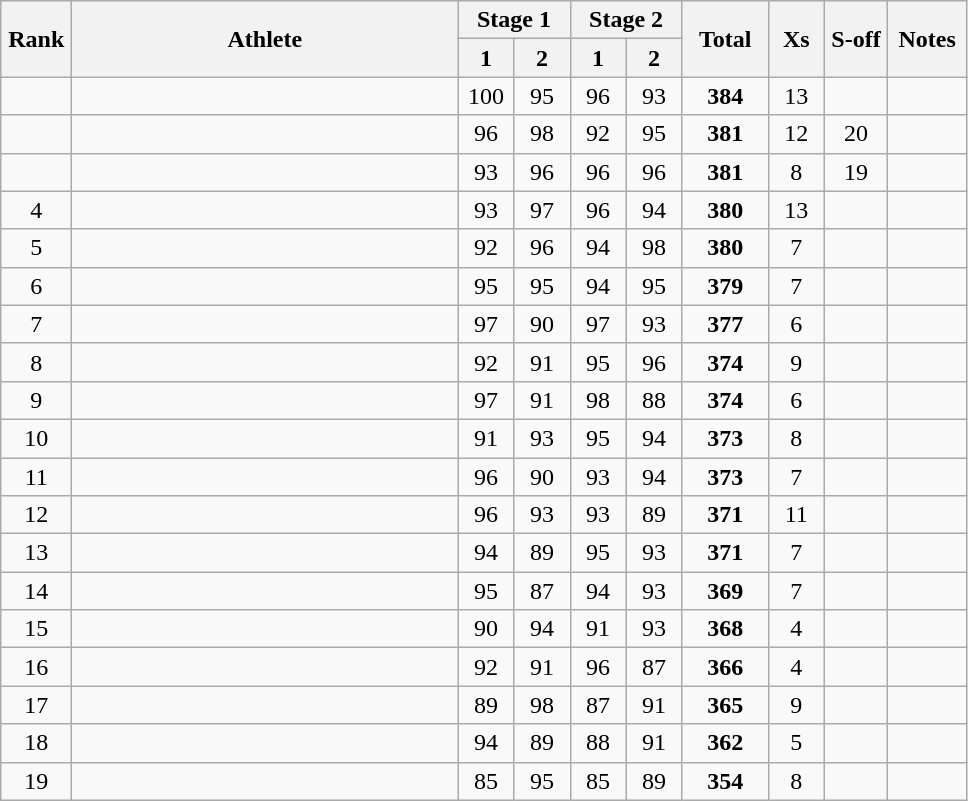<table class="wikitable" style="text-align:center">
<tr>
<th rowspan=2 width=40>Rank</th>
<th rowspan=2 width=250>Athlete</th>
<th colspan=2>Stage 1</th>
<th colspan=2>Stage 2</th>
<th rowspan=2 width=50>Total</th>
<th rowspan=2 width=30>Xs</th>
<th rowspan=2 width=35>S-off</th>
<th rowspan=2 width=45>Notes</th>
</tr>
<tr>
<th width=30>1</th>
<th width=30>2</th>
<th width=30>1</th>
<th width=30>2</th>
</tr>
<tr>
<td></td>
<td align=left></td>
<td>100</td>
<td>95</td>
<td>96</td>
<td>93</td>
<td><strong>384</strong></td>
<td>13</td>
<td></td>
<td></td>
</tr>
<tr>
<td></td>
<td align=left></td>
<td>96</td>
<td>98</td>
<td>92</td>
<td>95</td>
<td><strong>381</strong></td>
<td>12</td>
<td>20</td>
<td></td>
</tr>
<tr>
<td></td>
<td align=left></td>
<td>93</td>
<td>96</td>
<td>96</td>
<td>96</td>
<td><strong>381</strong></td>
<td>8</td>
<td>19</td>
<td></td>
</tr>
<tr>
<td>4</td>
<td align=left></td>
<td>93</td>
<td>97</td>
<td>96</td>
<td>94</td>
<td><strong>380</strong></td>
<td>13</td>
<td></td>
<td></td>
</tr>
<tr>
<td>5</td>
<td align=left></td>
<td>92</td>
<td>96</td>
<td>94</td>
<td>98</td>
<td><strong>380</strong></td>
<td>7</td>
<td></td>
<td></td>
</tr>
<tr>
<td>6</td>
<td align=left></td>
<td>95</td>
<td>95</td>
<td>94</td>
<td>95</td>
<td><strong>379</strong></td>
<td>7</td>
<td></td>
<td></td>
</tr>
<tr>
<td>7</td>
<td align=left></td>
<td>97</td>
<td>90</td>
<td>97</td>
<td>93</td>
<td><strong>377</strong></td>
<td>6</td>
<td></td>
<td></td>
</tr>
<tr>
<td>8</td>
<td align=left></td>
<td>92</td>
<td>91</td>
<td>95</td>
<td>96</td>
<td><strong>374</strong></td>
<td>9</td>
<td></td>
<td></td>
</tr>
<tr>
<td>9</td>
<td align=left></td>
<td>97</td>
<td>91</td>
<td>98</td>
<td>88</td>
<td><strong>374</strong></td>
<td>6</td>
<td></td>
<td></td>
</tr>
<tr>
<td>10</td>
<td align=left></td>
<td>91</td>
<td>93</td>
<td>95</td>
<td>94</td>
<td><strong>373</strong></td>
<td>8</td>
<td></td>
<td></td>
</tr>
<tr>
<td>11</td>
<td align=left></td>
<td>96</td>
<td>90</td>
<td>93</td>
<td>94</td>
<td><strong>373</strong></td>
<td>7</td>
<td></td>
<td></td>
</tr>
<tr>
<td>12</td>
<td align=left></td>
<td>96</td>
<td>93</td>
<td>93</td>
<td>89</td>
<td><strong>371</strong></td>
<td>11</td>
<td></td>
<td></td>
</tr>
<tr>
<td>13</td>
<td align=left></td>
<td>94</td>
<td>89</td>
<td>95</td>
<td>93</td>
<td><strong>371</strong></td>
<td>7</td>
<td></td>
<td></td>
</tr>
<tr>
<td>14</td>
<td align=left></td>
<td>95</td>
<td>87</td>
<td>94</td>
<td>93</td>
<td><strong>369</strong></td>
<td>7</td>
<td></td>
<td></td>
</tr>
<tr>
<td>15</td>
<td align=left></td>
<td>90</td>
<td>94</td>
<td>91</td>
<td>93</td>
<td><strong>368</strong></td>
<td>4</td>
<td></td>
<td></td>
</tr>
<tr>
<td>16</td>
<td align=left></td>
<td>92</td>
<td>91</td>
<td>96</td>
<td>87</td>
<td><strong>366</strong></td>
<td>4</td>
<td></td>
<td></td>
</tr>
<tr>
<td>17</td>
<td align=left></td>
<td>89</td>
<td>98</td>
<td>87</td>
<td>91</td>
<td><strong>365</strong></td>
<td>9</td>
<td></td>
<td></td>
</tr>
<tr>
<td>18</td>
<td align=left></td>
<td>94</td>
<td>89</td>
<td>88</td>
<td>91</td>
<td><strong>362</strong></td>
<td>5</td>
<td></td>
<td></td>
</tr>
<tr>
<td>19</td>
<td align=left></td>
<td>85</td>
<td>95</td>
<td>85</td>
<td>89</td>
<td><strong>354</strong></td>
<td>8</td>
<td></td>
<td></td>
</tr>
</table>
